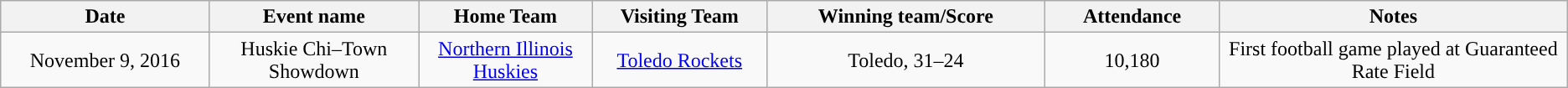<table class="wikitable" style="text-align:center;">
<tr>
<th width=12% style="text-align:center;">Date</th>
<th width=12% style="text-align:center;">Event name</th>
<th width=10% style="text-align:center;">Home Team</th>
<th width=10% style="text-align:center;">Visiting Team</th>
<th width=16% style="text-align:center;">Winning team/Score</th>
<th width=10% style="text-align:center;">Attendance</th>
<th width=20% style="text-align:center;">Notes</th>
</tr>
<tr>
<td>November 9, 2016</td>
<td>Huskie Chi–Town Showdown</td>
<td><a href='#'>Northern Illinois Huskies</a></td>
<td><a href='#'>Toledo Rockets</a></td>
<td>Toledo, 31–24</td>
<td>10,180</td>
<td>First football game played at Guaranteed Rate Field</td>
</tr>
</table>
